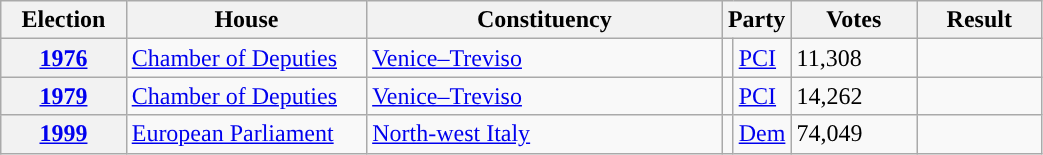<table class=wikitable style="width:55%; border:1px #AAAAFF solid">
<tr>
<th width=12%>Election</th>
<th width=23%>House</th>
<th width=34%>Constituency</th>
<th width=5% colspan="2">Party</th>
<th width=12%>Votes</th>
<th width=12%>Result</th>
</tr>
<tr>
<th><a href='#'>1976</a></th>
<td><a href='#'>Chamber of Deputies</a></td>
<td><a href='#'>Venice–Treviso</a></td>
<td></td>
<td><a href='#'>PCI</a></td>
<td>11,308</td>
<td></td>
</tr>
<tr>
<th><a href='#'>1979</a></th>
<td><a href='#'>Chamber of Deputies</a></td>
<td><a href='#'>Venice–Treviso</a></td>
<td></td>
<td><a href='#'>PCI</a></td>
<td>14,262</td>
<td></td>
</tr>
<tr>
<th><a href='#'>1999</a></th>
<td><a href='#'>European Parliament</a></td>
<td><a href='#'>North-west Italy</a></td>
<td></td>
<td><a href='#'>Dem</a></td>
<td>74,049</td>
<td></td>
</tr>
</table>
